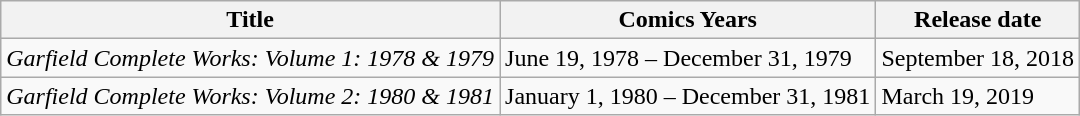<table class="wikitable">
<tr>
<th>Title</th>
<th>Comics Years</th>
<th>Release date</th>
</tr>
<tr>
<td><em>Garfield Complete Works: Volume 1: 1978 & 1979</em></td>
<td>June 19, 1978 – December 31, 1979</td>
<td>September 18, 2018</td>
</tr>
<tr>
<td><em>Garfield Complete Works: Volume 2: 1980 & 1981</em></td>
<td>January 1, 1980 – December 31, 1981</td>
<td>March 19, 2019</td>
</tr>
</table>
